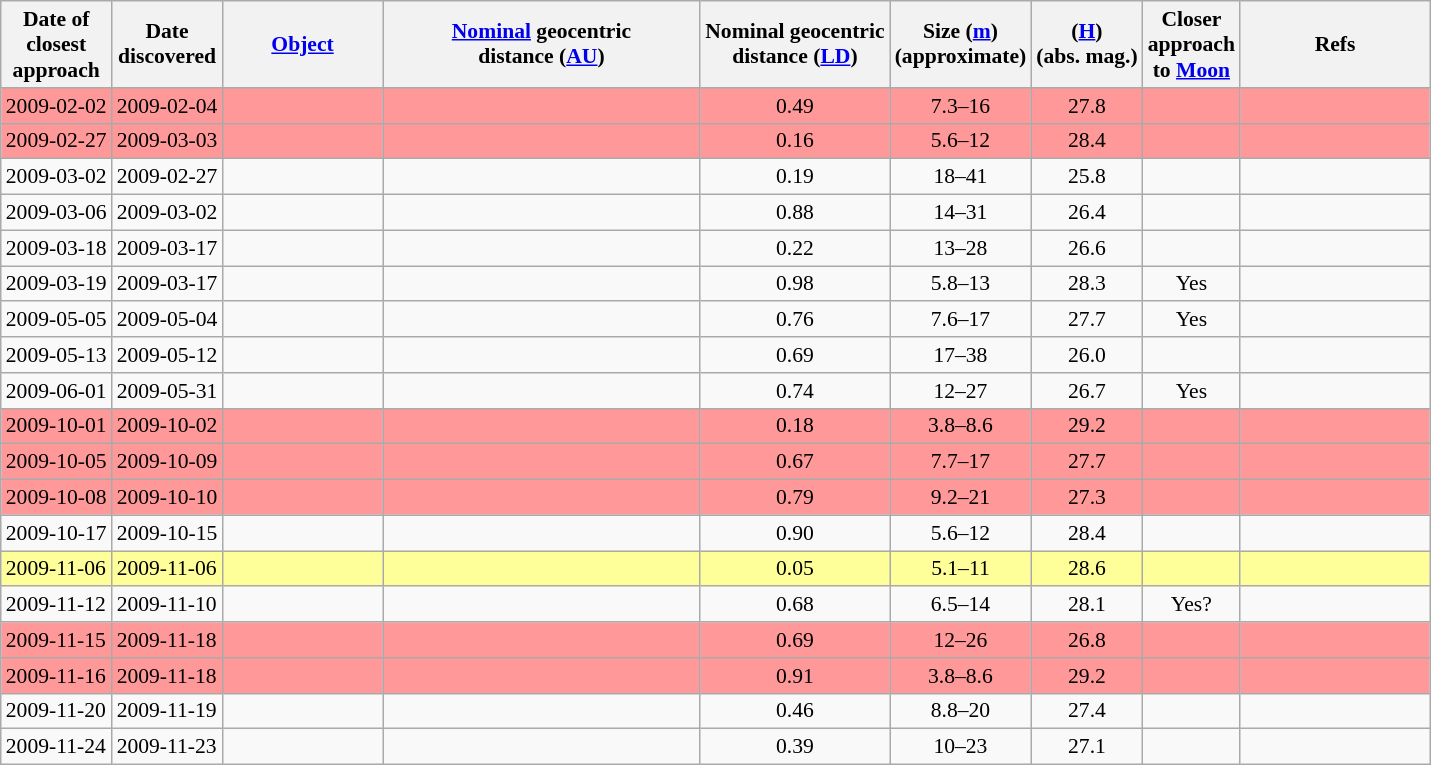<table class="wikitable sortable" style="font-size: 0.9em;">
<tr>
<th>Date of<br>closest<br>approach</th>
<th>Date<br>discovered</th>
<th width=100><a href='#'>Object</a></th>
<th width=205 data-sort-type="number"><a href='#'>Nominal</a> geocentric<br>distance (<a href='#'>AU</a>)</th>
<th data-sort-type="number">Nominal geocentric<br>distance (<a href='#'>LD</a>)</th>
<th data-sort-type="number">Size (<a href='#'>m</a>)<br>(approximate)</th>
<th data-sort-type="number">(<a href='#'>H</a>)<br>(abs. mag.)</th>
<th>Closer<br>approach<br>to <a href='#'>Moon</a></th>
<th width=120>Refs</th>
</tr>
<tr bgcolor="#ff9999">
<td>2009-02-02</td>
<td>2009-02-04</td>
<td></td>
<td></td>
<td align=center>0.49</td>
<td align=center>7.3–16</td>
<td align=center>27.8</td>
<td align=center></td>
<td></td>
</tr>
<tr bgcolor="#ff9999">
<td>2009-02-27</td>
<td>2009-03-03</td>
<td></td>
<td></td>
<td align=center>0.16</td>
<td align=center>5.6–12</td>
<td align=center>28.4</td>
<td align=center></td>
<td></td>
</tr>
<tr>
<td>2009-03-02</td>
<td>2009-02-27</td>
<td></td>
<td></td>
<td align=center>0.19</td>
<td align=center>18–41</td>
<td align=center>25.8</td>
<td align=center></td>
<td></td>
</tr>
<tr>
<td>2009-03-06</td>
<td>2009-03-02</td>
<td></td>
<td></td>
<td align=center>0.88</td>
<td align=center>14–31</td>
<td align=center>26.4</td>
<td align=center></td>
<td></td>
</tr>
<tr>
<td>2009-03-18</td>
<td>2009-03-17</td>
<td></td>
<td></td>
<td align=center>0.22</td>
<td align=center>13–28</td>
<td align=center>26.6</td>
<td align=center></td>
<td></td>
</tr>
<tr>
<td>2009-03-19</td>
<td>2009-03-17</td>
<td></td>
<td></td>
<td align=center>0.98</td>
<td align=center>5.8–13</td>
<td align=center>28.3</td>
<td align=center>Yes</td>
<td></td>
</tr>
<tr>
<td>2009-05-05</td>
<td>2009-05-04</td>
<td></td>
<td></td>
<td align=center>0.76</td>
<td align=center>7.6–17</td>
<td align=center>27.7</td>
<td align=center>Yes</td>
<td></td>
</tr>
<tr>
<td>2009-05-13</td>
<td>2009-05-12</td>
<td></td>
<td></td>
<td align=center>0.69</td>
<td align=center>17–38</td>
<td align=center>26.0</td>
<td align=center></td>
<td></td>
</tr>
<tr>
<td>2009-06-01</td>
<td>2009-05-31</td>
<td></td>
<td></td>
<td align=center>0.74</td>
<td align=center>12–27</td>
<td align=center>26.7</td>
<td align=center>Yes</td>
<td></td>
</tr>
<tr bgcolor="#ff9999">
<td>2009-10-01</td>
<td>2009-10-02</td>
<td></td>
<td></td>
<td align=center>0.18</td>
<td align=center>3.8–8.6</td>
<td align=center>29.2</td>
<td align=center></td>
<td></td>
</tr>
<tr bgcolor="#ff9999">
<td>2009-10-05</td>
<td>2009-10-09</td>
<td></td>
<td></td>
<td align=center>0.67</td>
<td align=center>7.7–17</td>
<td align=center>27.7</td>
<td align=center></td>
<td></td>
</tr>
<tr bgcolor="#ff9999">
<td>2009-10-08</td>
<td>2009-10-10</td>
<td></td>
<td></td>
<td align=center>0.79</td>
<td align=center>9.2–21</td>
<td align=center>27.3</td>
<td align=center></td>
<td></td>
</tr>
<tr>
<td>2009-10-17</td>
<td>2009-10-15</td>
<td></td>
<td></td>
<td align=center>0.90</td>
<td align=center>5.6–12</td>
<td align=center>28.4</td>
<td align=center></td>
<td></td>
</tr>
<tr bgcolor="#ffff99">
<td>2009-11-06</td>
<td>2009-11-06</td>
<td></td>
<td></td>
<td align=center>0.05</td>
<td align=center>5.1–11</td>
<td align=center>28.6</td>
<td align=center></td>
<td></td>
</tr>
<tr>
<td>2009-11-12</td>
<td>2009-11-10</td>
<td></td>
<td></td>
<td align=center>0.68</td>
<td align=center>6.5–14</td>
<td align=center>28.1</td>
<td align=center>Yes?</td>
<td></td>
</tr>
<tr bgcolor="#ff9999">
<td>2009-11-15</td>
<td>2009-11-18</td>
<td></td>
<td></td>
<td align=center>0.69</td>
<td align=center>12–26</td>
<td align=center>26.8</td>
<td align=center></td>
<td></td>
</tr>
<tr bgcolor="#ff9999">
<td>2009-11-16</td>
<td>2009-11-18</td>
<td></td>
<td></td>
<td align=center>0.91</td>
<td align=center>3.8–8.6</td>
<td align=center>29.2</td>
<td align=center></td>
<td></td>
</tr>
<tr>
<td>2009-11-20</td>
<td>2009-11-19</td>
<td></td>
<td></td>
<td align=center>0.46</td>
<td align=center>8.8–20</td>
<td align=center>27.4</td>
<td align=center></td>
<td></td>
</tr>
<tr>
<td>2009-11-24</td>
<td>2009-11-23</td>
<td></td>
<td></td>
<td align=center>0.39</td>
<td align=center>10–23</td>
<td align=center>27.1</td>
<td align=center></td>
<td></td>
</tr>
</table>
